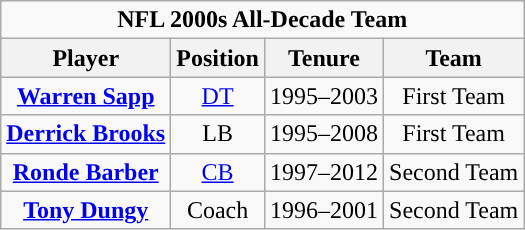<table class="wikitable" style="text-align:center">
<tr>
<td colspan="4"><strong>NFL 2000s All-Decade Team</strong></td>
</tr>
<tr>
<th>Player</th>
<th>Position</th>
<th>Tenure</th>
<th>Team</th>
</tr>
<tr>
<td><strong><a href='#'>Warren Sapp</a></strong></td>
<td><a href='#'>DT</a></td>
<td>1995–2003</td>
<td>First Team</td>
</tr>
<tr>
<td><strong><a href='#'>Derrick Brooks</a></strong></td>
<td>LB</td>
<td>1995–2008</td>
<td>First Team</td>
</tr>
<tr>
<td><strong><a href='#'>Ronde Barber</a></strong></td>
<td><a href='#'>CB</a></td>
<td>1997–2012</td>
<td>Second Team</td>
</tr>
<tr>
<td><strong><a href='#'>Tony Dungy</a></strong></td>
<td>Coach</td>
<td>1996–2001</td>
<td>Second Team</td>
</tr>
</table>
